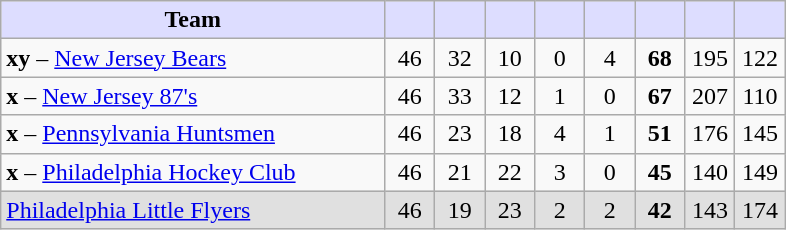<table class="wikitable" style="text-align:center">
<tr>
<th style="background:#ddf; width:46%;">Team</th>
<th style="background:#ddf; width:6%;"></th>
<th style="background:#ddf; width:6%;"></th>
<th style="background:#ddf; width:6%;"></th>
<th style="background:#ddf; width:6%;"></th>
<th style="background:#ddf; width:6%;"></th>
<th style="background:#ddf; width:6%;"></th>
<th style="background:#ddf; width:6%;"></th>
<th style="background:#ddf; width:6%;"></th>
</tr>
<tr>
<td align=left><strong>xy</strong> – <a href='#'>New Jersey Bears</a></td>
<td>46</td>
<td>32</td>
<td>10</td>
<td>0</td>
<td>4</td>
<td><strong>68</strong></td>
<td>195</td>
<td>122</td>
</tr>
<tr>
<td align=left><strong>x</strong> – <a href='#'>New Jersey 87's</a></td>
<td>46</td>
<td>33</td>
<td>12</td>
<td>1</td>
<td>0</td>
<td><strong>67</strong></td>
<td>207</td>
<td>110</td>
</tr>
<tr>
<td align=left><strong>x</strong> – <a href='#'>Pennsylvania Huntsmen</a></td>
<td>46</td>
<td>23</td>
<td>18</td>
<td>4</td>
<td>1</td>
<td><strong>51</strong></td>
<td>176</td>
<td>145</td>
</tr>
<tr>
<td align=left><strong>x</strong> – <a href='#'>Philadelphia Hockey Club</a></td>
<td>46</td>
<td>21</td>
<td>22</td>
<td>3</td>
<td>0</td>
<td><strong>45</strong></td>
<td>140</td>
<td>149</td>
</tr>
<tr bgcolor=e0e0e0>
<td align=left><a href='#'>Philadelphia Little Flyers</a></td>
<td>46</td>
<td>19</td>
<td>23</td>
<td>2</td>
<td>2</td>
<td><strong>42</strong></td>
<td>143</td>
<td>174</td>
</tr>
</table>
